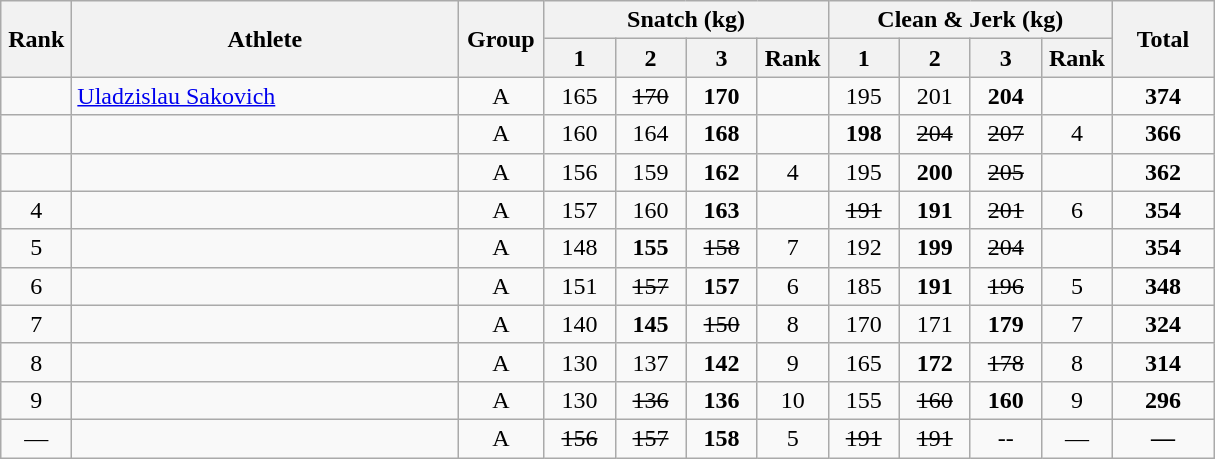<table class = "wikitable" style="text-align:center;">
<tr>
<th rowspan=2 width=40>Rank</th>
<th rowspan=2 width=250>Athlete</th>
<th rowspan=2 width=50>Group</th>
<th colspan=4>Snatch (kg)</th>
<th colspan=4>Clean & Jerk (kg)</th>
<th rowspan=2 width=60>Total</th>
</tr>
<tr>
<th width=40>1</th>
<th width=40>2</th>
<th width=40>3</th>
<th width=40>Rank</th>
<th width=40>1</th>
<th width=40>2</th>
<th width=40>3</th>
<th width=40>Rank</th>
</tr>
<tr>
<td></td>
<td align=left> <a href='#'>Uladzislau Sakovich</a> </td>
<td>A</td>
<td>165</td>
<td><s>170</s></td>
<td><strong>170</strong></td>
<td></td>
<td>195</td>
<td>201</td>
<td><strong>204</strong></td>
<td></td>
<td><strong>374</strong></td>
</tr>
<tr>
<td></td>
<td align=left></td>
<td>A</td>
<td>160</td>
<td>164</td>
<td><strong>168</strong></td>
<td></td>
<td><strong>198</strong></td>
<td><s>204</s></td>
<td><s>207</s></td>
<td>4</td>
<td><strong>366</strong></td>
</tr>
<tr>
<td></td>
<td align=left></td>
<td>A</td>
<td>156</td>
<td>159</td>
<td><strong>162</strong></td>
<td>4</td>
<td>195</td>
<td><strong>200</strong></td>
<td><s>205</s></td>
<td></td>
<td><strong>362</strong></td>
</tr>
<tr>
<td>4</td>
<td align=left></td>
<td>A</td>
<td>157</td>
<td>160</td>
<td><strong>163</strong></td>
<td></td>
<td><s>191</s></td>
<td><strong>191</strong></td>
<td><s>201</s></td>
<td>6</td>
<td><strong>354</strong></td>
</tr>
<tr>
<td>5</td>
<td align=left></td>
<td>A</td>
<td>148</td>
<td><strong>155</strong></td>
<td><s>158</s></td>
<td>7</td>
<td>192</td>
<td><strong>199</strong></td>
<td><s>204</s></td>
<td></td>
<td><strong>354</strong></td>
</tr>
<tr>
<td>6</td>
<td align=left></td>
<td>A</td>
<td>151</td>
<td><s>157</s></td>
<td><strong>157</strong></td>
<td>6</td>
<td>185</td>
<td><strong>191</strong></td>
<td><s>196</s></td>
<td>5</td>
<td><strong>348</strong></td>
</tr>
<tr>
<td>7</td>
<td align=left></td>
<td>A</td>
<td>140</td>
<td><strong>145</strong></td>
<td><s>150</s></td>
<td>8</td>
<td>170</td>
<td>171</td>
<td><strong>179</strong></td>
<td>7</td>
<td><strong>324</strong></td>
</tr>
<tr>
<td>8</td>
<td align=left></td>
<td>A</td>
<td>130</td>
<td>137</td>
<td><strong>142</strong></td>
<td>9</td>
<td>165</td>
<td><strong>172</strong></td>
<td><s>178</s></td>
<td>8</td>
<td><strong>314</strong></td>
</tr>
<tr>
<td>9</td>
<td align=left></td>
<td>A</td>
<td>130</td>
<td><s>136</s></td>
<td><strong>136</strong></td>
<td>10</td>
<td>155</td>
<td><s>160</s></td>
<td><strong>160</strong></td>
<td>9</td>
<td><strong>296</strong></td>
</tr>
<tr>
<td>—</td>
<td align=left></td>
<td>A</td>
<td><s>156</s></td>
<td><s>157</s></td>
<td><strong>158</strong></td>
<td>5</td>
<td><s>191</s></td>
<td><s>191</s></td>
<td>--</td>
<td>—</td>
<td><strong>—</strong></td>
</tr>
</table>
